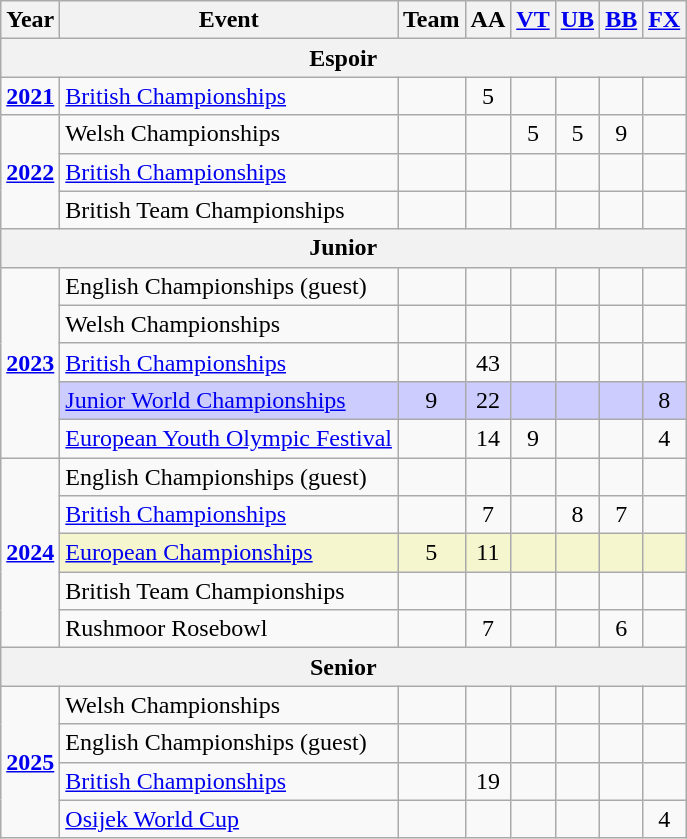<table class="wikitable" style="text-align:center">
<tr>
<th>Year</th>
<th>Event</th>
<th>Team</th>
<th>AA</th>
<th><a href='#'>VT</a></th>
<th><a href='#'>UB</a></th>
<th><a href='#'>BB</a></th>
<th><a href='#'>FX</a></th>
</tr>
<tr>
<th colspan="8">Espoir</th>
</tr>
<tr>
<td><a href='#'><strong>2021</strong></a></td>
<td align="left"><a href='#'>British Championships</a></td>
<td></td>
<td>5</td>
<td></td>
<td></td>
<td></td>
<td></td>
</tr>
<tr>
<td rowspan="3"><strong><a href='#'>2022</a></strong></td>
<td align="left">Welsh Championships</td>
<td></td>
<td></td>
<td>5</td>
<td>5</td>
<td>9</td>
<td></td>
</tr>
<tr>
<td align="left"><a href='#'>British Championships</a></td>
<td></td>
<td></td>
<td></td>
<td></td>
<td></td>
<td></td>
</tr>
<tr>
<td align="left">British Team Championships</td>
<td></td>
<td></td>
<td></td>
<td></td>
<td></td>
<td></td>
</tr>
<tr>
<th colspan="8">Junior</th>
</tr>
<tr>
<td rowspan="5"><strong><a href='#'>2023</a></strong></td>
<td align="left">English Championships (guest)</td>
<td></td>
<td></td>
<td></td>
<td></td>
<td></td>
<td></td>
</tr>
<tr>
<td align="left">Welsh Championships</td>
<td></td>
<td></td>
<td></td>
<td></td>
<td></td>
<td></td>
</tr>
<tr>
<td align="left"><a href='#'>British Championships</a></td>
<td></td>
<td>43</td>
<td></td>
<td></td>
<td></td>
<td></td>
</tr>
<tr bgcolor=#CCCCFF>
<td align="left"><a href='#'>Junior World Championships</a></td>
<td>9</td>
<td>22</td>
<td></td>
<td></td>
<td></td>
<td>8</td>
</tr>
<tr>
<td align="left"><a href='#'>European Youth Olympic Festival</a></td>
<td></td>
<td>14</td>
<td>9</td>
<td></td>
<td></td>
<td>4</td>
</tr>
<tr>
<td rowspan="5"><strong><a href='#'>2024</a></strong></td>
<td align="left">English Championships (guest)</td>
<td></td>
<td></td>
<td></td>
<td></td>
<td></td>
<td></td>
</tr>
<tr>
<td align="left"><a href='#'>British Championships</a></td>
<td></td>
<td>7</td>
<td></td>
<td>8</td>
<td>7</td>
<td></td>
</tr>
<tr bgcolor="#F5F6CE">
<td align="left"><a href='#'>European Championships</a></td>
<td>5</td>
<td>11</td>
<td></td>
<td></td>
<td></td>
<td></td>
</tr>
<tr>
<td align="left">British Team Championships</td>
<td></td>
<td></td>
<td></td>
<td></td>
<td></td>
<td></td>
</tr>
<tr>
<td align="left">Rushmoor Rosebowl</td>
<td></td>
<td>7</td>
<td></td>
<td></td>
<td>6</td>
<td></td>
</tr>
<tr>
<th colspan="8">Senior</th>
</tr>
<tr>
<td rowspan="4"><strong><a href='#'>2025</a></strong></td>
<td align="left">Welsh Championships</td>
<td></td>
<td></td>
<td></td>
<td></td>
<td></td>
<td></td>
</tr>
<tr>
<td align="left">English Championships (guest)</td>
<td></td>
<td></td>
<td></td>
<td></td>
<td></td>
<td></td>
</tr>
<tr>
<td align="left"><a href='#'>British Championships</a></td>
<td></td>
<td>19</td>
<td></td>
<td></td>
<td></td>
<td></td>
</tr>
<tr>
<td align="left"><a href='#'>Osijek World Cup</a></td>
<td></td>
<td></td>
<td></td>
<td></td>
<td></td>
<td>4</td>
</tr>
</table>
